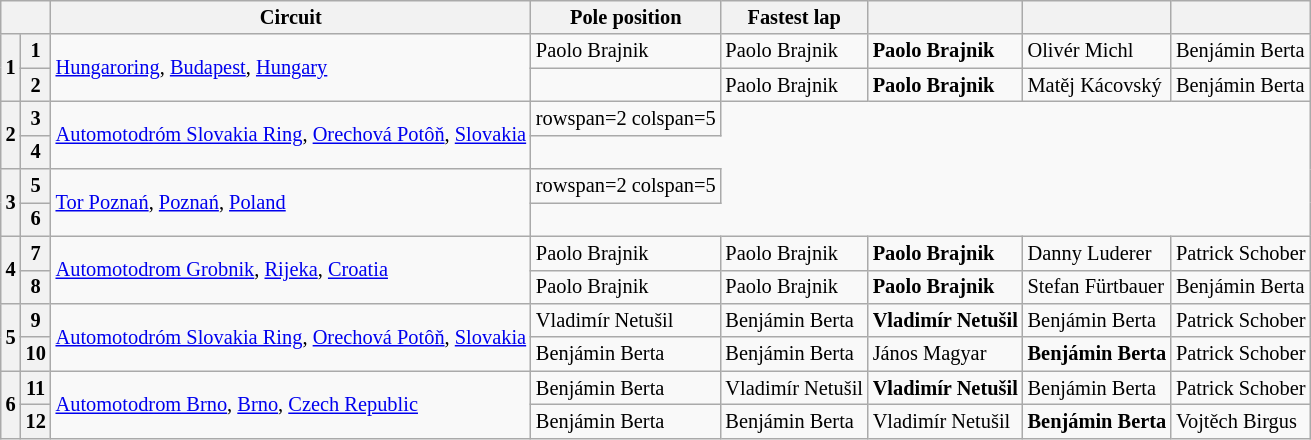<table class="wikitable" style="font-size: 85%;">
<tr>
<th colspan="2"></th>
<th>Circuit</th>
<th>Pole position</th>
<th>Fastest lap</th>
<th></th>
<th></th>
<th></th>
</tr>
<tr>
<th rowspan=2>1</th>
<th>1</th>
<td rowspan=2> <a href='#'>Hungaroring</a>, <a href='#'>Budapest</a>, <a href='#'>Hungary</a></td>
<td> Paolo Brajnik</td>
<td> Paolo Brajnik</td>
<td><strong> Paolo Brajnik</strong></td>
<td> Olivér Michl</td>
<td> Benjámin Berta</td>
</tr>
<tr>
<th>2</th>
<td></td>
<td> Paolo Brajnik</td>
<td><strong> Paolo Brajnik</strong></td>
<td> Matěj Kácovský</td>
<td> Benjámin Berta</td>
</tr>
<tr>
<th rowspan=2>2</th>
<th>3</th>
<td rowspan=2> <a href='#'>Automotodróm Slovakia Ring</a>, <a href='#'>Orechová Potôň</a>, <a href='#'>Slovakia</a></td>
<td>rowspan=2 colspan=5 </td>
</tr>
<tr>
<th>4</th>
</tr>
<tr>
<th rowspan=2>3</th>
<th>5</th>
<td rowspan=2> <a href='#'>Tor Poznań</a>, <a href='#'>Poznań</a>, <a href='#'>Poland</a></td>
<td>rowspan=2 colspan=5 </td>
</tr>
<tr>
<th>6</th>
</tr>
<tr>
<th rowspan=2>4</th>
<th>7</th>
<td rowspan=2> <a href='#'>Automotodrom Grobnik</a>, <a href='#'>Rijeka</a>, <a href='#'>Croatia</a></td>
<td> Paolo Brajnik</td>
<td> Paolo Brajnik</td>
<td><strong> Paolo Brajnik</strong></td>
<td> Danny Luderer</td>
<td> Patrick Schober</td>
</tr>
<tr>
<th>8</th>
<td> Paolo Brajnik</td>
<td> Paolo Brajnik</td>
<td><strong> Paolo Brajnik</strong></td>
<td> Stefan Fürtbauer</td>
<td> Benjámin Berta</td>
</tr>
<tr>
<th rowspan=2>5</th>
<th>9</th>
<td rowspan=2> <a href='#'>Automotodróm Slovakia Ring</a>, <a href='#'>Orechová Potôň</a>, <a href='#'>Slovakia</a></td>
<td> Vladimír Netušil</td>
<td> Benjámin Berta</td>
<td><strong> Vladimír Netušil</strong></td>
<td> Benjámin Berta</td>
<td> Patrick Schober</td>
</tr>
<tr>
<th>10</th>
<td> Benjámin Berta</td>
<td> Benjámin Berta</td>
<td> János Magyar</td>
<td><strong> Benjámin Berta</strong></td>
<td> Patrick Schober</td>
</tr>
<tr>
<th rowspan=2>6</th>
<th>11</th>
<td rowspan=2> <a href='#'>Automotodrom Brno</a>, <a href='#'>Brno</a>, <a href='#'>Czech Republic</a></td>
<td> Benjámin Berta</td>
<td> Vladimír Netušil</td>
<td><strong> Vladimír Netušil</strong></td>
<td> Benjámin Berta</td>
<td> Patrick Schober</td>
</tr>
<tr>
<th>12</th>
<td> Benjámin Berta</td>
<td> Benjámin Berta</td>
<td> Vladimír Netušil</td>
<td><strong> Benjámin Berta</strong></td>
<td> Vojtěch Birgus</td>
</tr>
</table>
